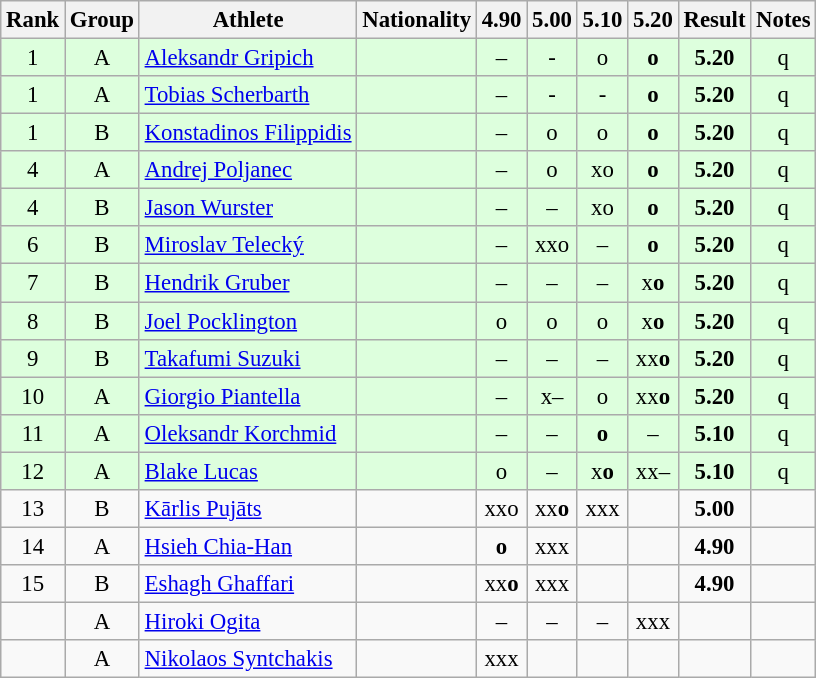<table class="wikitable sortable" style="text-align:center;font-size:95%">
<tr>
<th>Rank</th>
<th>Group</th>
<th>Athlete</th>
<th>Nationality</th>
<th>4.90</th>
<th>5.00</th>
<th>5.10</th>
<th>5.20</th>
<th>Result</th>
<th>Notes</th>
</tr>
<tr bgcolor=ddffdd>
<td>1</td>
<td>A</td>
<td align="left"><a href='#'>Aleksandr Gripich</a></td>
<td align=left></td>
<td>–</td>
<td>-</td>
<td>o</td>
<td><strong>o</strong></td>
<td><strong>5.20</strong></td>
<td>q</td>
</tr>
<tr bgcolor=ddffdd>
<td>1</td>
<td>A</td>
<td align="left"><a href='#'>Tobias Scherbarth</a></td>
<td align=left></td>
<td>–</td>
<td>-</td>
<td>-</td>
<td><strong>o</strong></td>
<td><strong>5.20</strong></td>
<td>q</td>
</tr>
<tr bgcolor=ddffdd>
<td>1</td>
<td>B</td>
<td align="left"><a href='#'>Konstadinos Filippidis</a></td>
<td align=left></td>
<td>–</td>
<td>o</td>
<td>o</td>
<td><strong>o</strong></td>
<td><strong>5.20</strong></td>
<td>q</td>
</tr>
<tr bgcolor=ddffdd>
<td>4</td>
<td>A</td>
<td align="left"><a href='#'>Andrej Poljanec</a></td>
<td align=left></td>
<td>–</td>
<td>o</td>
<td>xo</td>
<td><strong>o</strong></td>
<td><strong>5.20</strong></td>
<td>q</td>
</tr>
<tr bgcolor=ddffdd>
<td>4</td>
<td>B</td>
<td align="left"><a href='#'>Jason Wurster</a></td>
<td align=left></td>
<td>–</td>
<td>–</td>
<td>xo</td>
<td><strong>o</strong></td>
<td><strong>5.20</strong></td>
<td>q</td>
</tr>
<tr bgcolor=ddffdd>
<td>6</td>
<td>B</td>
<td align="left"><a href='#'>Miroslav Telecký</a></td>
<td align=left></td>
<td>–</td>
<td>xxo</td>
<td>–</td>
<td><strong>o</strong></td>
<td><strong>5.20</strong></td>
<td>q</td>
</tr>
<tr bgcolor=ddffdd>
<td>7</td>
<td>B</td>
<td align="left"><a href='#'>Hendrik Gruber</a></td>
<td align=left></td>
<td>–</td>
<td>–</td>
<td>–</td>
<td>x<strong>o</strong></td>
<td><strong>5.20</strong></td>
<td>q</td>
</tr>
<tr bgcolor=ddffdd>
<td>8</td>
<td>B</td>
<td align="left"><a href='#'>Joel Pocklington</a></td>
<td align=left></td>
<td>o</td>
<td>o</td>
<td>o</td>
<td>x<strong>o</strong></td>
<td><strong>5.20</strong></td>
<td>q</td>
</tr>
<tr bgcolor=ddffdd>
<td>9</td>
<td>B</td>
<td align="left"><a href='#'>Takafumi Suzuki</a></td>
<td align=left></td>
<td>–</td>
<td>–</td>
<td>–</td>
<td>xx<strong>o</strong></td>
<td><strong>5.20</strong></td>
<td>q</td>
</tr>
<tr bgcolor=ddffdd>
<td>10</td>
<td>A</td>
<td align="left"><a href='#'>Giorgio Piantella</a></td>
<td align=left></td>
<td>–</td>
<td>x–</td>
<td>o</td>
<td>xx<strong>o</strong></td>
<td><strong>5.20</strong></td>
<td>q</td>
</tr>
<tr bgcolor=ddffdd>
<td>11</td>
<td>A</td>
<td align="left"><a href='#'>Oleksandr Korchmid</a></td>
<td align=left></td>
<td>–</td>
<td>–</td>
<td><strong>o</strong></td>
<td>–</td>
<td><strong>5.10</strong></td>
<td>q</td>
</tr>
<tr bgcolor=ddffdd>
<td>12</td>
<td>A</td>
<td align="left"><a href='#'>Blake Lucas</a></td>
<td align=left></td>
<td>o</td>
<td>–</td>
<td>x<strong>o</strong></td>
<td>xx–</td>
<td><strong>5.10</strong></td>
<td>q</td>
</tr>
<tr>
<td>13</td>
<td>B</td>
<td align="left"><a href='#'>Kārlis Pujāts</a></td>
<td align=left></td>
<td>xxo</td>
<td>xx<strong>o</strong></td>
<td>xxx</td>
<td></td>
<td><strong>5.00</strong></td>
<td></td>
</tr>
<tr>
<td>14</td>
<td>A</td>
<td align="left"><a href='#'>Hsieh Chia-Han</a></td>
<td align=left></td>
<td><strong>o</strong></td>
<td>xxx</td>
<td></td>
<td></td>
<td><strong>4.90</strong></td>
<td></td>
</tr>
<tr>
<td>15</td>
<td>B</td>
<td align="left"><a href='#'>Eshagh Ghaffari</a></td>
<td align=left></td>
<td>xx<strong>o</strong></td>
<td>xxx</td>
<td></td>
<td></td>
<td><strong>4.90</strong></td>
<td></td>
</tr>
<tr>
<td></td>
<td>A</td>
<td align="left"><a href='#'>Hiroki Ogita</a></td>
<td align=left></td>
<td>–</td>
<td>–</td>
<td>–</td>
<td>xxx</td>
<td><strong></strong></td>
<td></td>
</tr>
<tr>
<td></td>
<td>A</td>
<td align="left"><a href='#'>Nikolaos Syntchakis</a></td>
<td align=left></td>
<td>xxx</td>
<td></td>
<td></td>
<td></td>
<td><strong></strong></td>
<td></td>
</tr>
</table>
